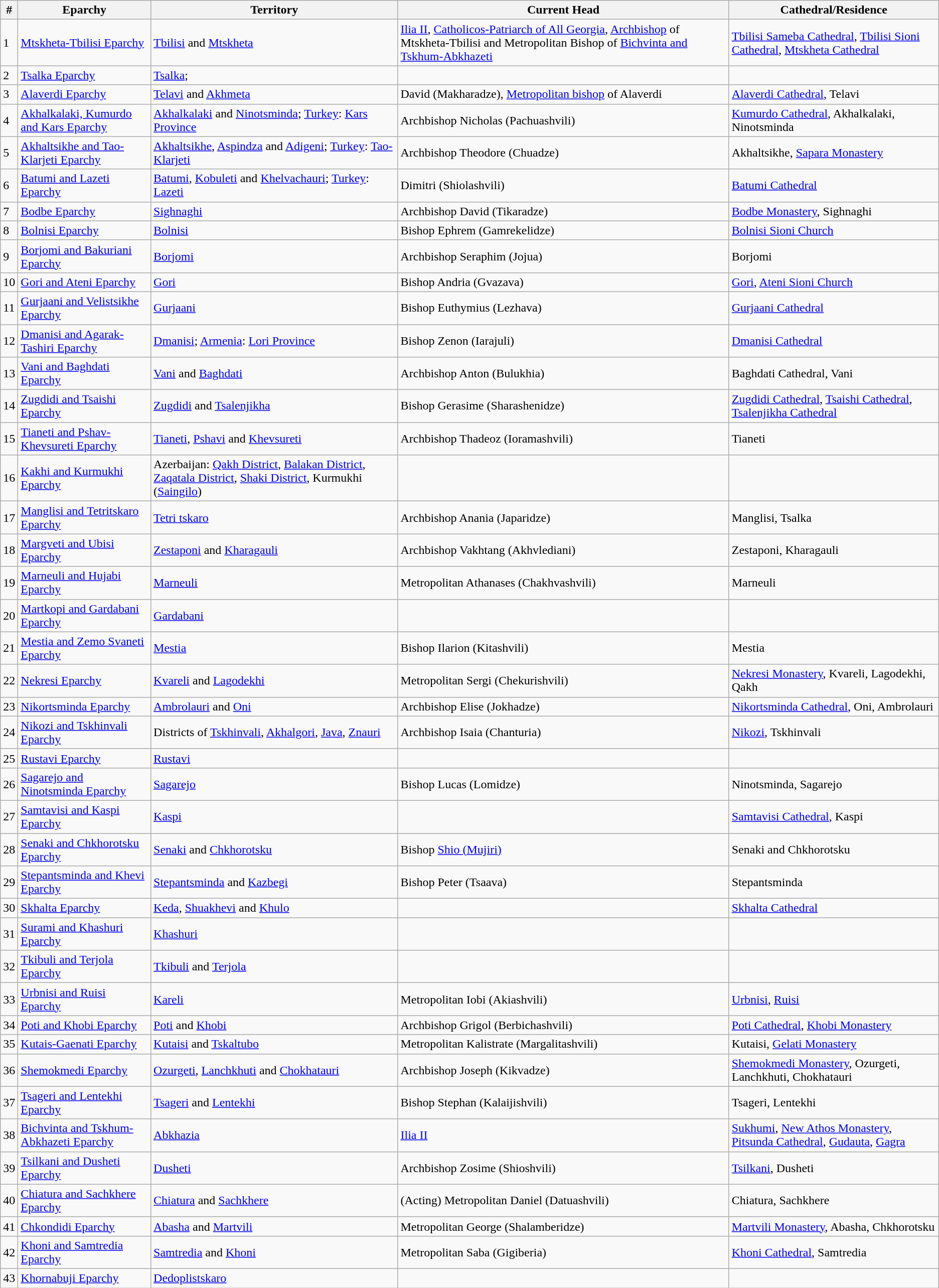<table class="wikitable">
<tr>
<th>#</th>
<th>Eparchy</th>
<th>Territory</th>
<th>Current Head</th>
<th>Cathedral/Residence</th>
</tr>
<tr>
<td>1</td>
<td><a href='#'>Mtskheta-Tbilisi Eparchy</a></td>
<td><a href='#'>Tbilisi</a> and <a href='#'>Mtskheta</a></td>
<td><a href='#'>Ilia II</a>, <a href='#'>Catholicos-Patriarch of All Georgia</a>, <a href='#'>Archbishop</a> of Mtskheta-Tbilisi and Metropolitan Bishop of <a href='#'>Bichvinta and Tskhum-Abkhazeti</a></td>
<td><a href='#'>Tbilisi Sameba Cathedral</a>, <a href='#'>Tbilisi Sioni Cathedral</a>, <a href='#'>Mtskheta Cathedral</a></td>
</tr>
<tr>
<td>2</td>
<td><a href='#'>Tsalka Eparchy</a></td>
<td><a href='#'>Tsalka</a>;</td>
<td></td>
<td></td>
</tr>
<tr>
<td>3</td>
<td><a href='#'>Alaverdi Eparchy</a></td>
<td><a href='#'>Telavi</a> and <a href='#'>Akhmeta</a></td>
<td>David (Makharadze), <a href='#'>Metropolitan bishop</a> of Alaverdi</td>
<td><a href='#'>Alaverdi Cathedral</a>, Telavi</td>
</tr>
<tr>
<td>4</td>
<td><a href='#'>Akhalkalaki, Kumurdo and Kars Eparchy</a></td>
<td><a href='#'>Akhalkalaki</a> and <a href='#'>Ninotsminda</a>; <a href='#'>Turkey</a>: <a href='#'>Kars Province</a></td>
<td>Archbishop Nicholas (Pachuashvili)</td>
<td><a href='#'>Kumurdo Cathedral</a>, Akhalkalaki, Ninotsminda</td>
</tr>
<tr>
<td>5</td>
<td><a href='#'>Akhaltsikhe and Tao-Klarjeti Eparchy</a></td>
<td><a href='#'>Akhaltsikhe</a>, <a href='#'>Aspindza</a> and <a href='#'>Adigeni</a>; <a href='#'>Turkey</a>: <a href='#'>Tao-Klarjeti</a></td>
<td>Archbishop Theodore (Chuadze)</td>
<td>Akhaltsikhe, <a href='#'>Sapara Monastery</a></td>
</tr>
<tr>
<td>6</td>
<td><a href='#'>Batumi and Lazeti Eparchy</a></td>
<td><a href='#'>Batumi</a>, <a href='#'>Kobuleti</a> and <a href='#'>Khelvachauri</a>; <a href='#'>Turkey</a>: <a href='#'>Lazeti</a></td>
<td>Dimitri (Shiolashvili)</td>
<td><a href='#'>Batumi Cathedral</a></td>
</tr>
<tr>
<td>7</td>
<td><a href='#'>Bodbe Eparchy</a></td>
<td><a href='#'>Sighnaghi</a></td>
<td>Archbishop David (Tikaradze)</td>
<td><a href='#'>Bodbe Monastery</a>, Sighnaghi</td>
</tr>
<tr>
<td>8</td>
<td><a href='#'>Bolnisi Eparchy</a></td>
<td><a href='#'>Bolnisi</a></td>
<td>Bishop Ephrem (Gamrekelidze)</td>
<td><a href='#'>Bolnisi Sioni Church</a></td>
</tr>
<tr>
<td>9</td>
<td><a href='#'>Borjomi and Bakuriani Eparchy</a></td>
<td><a href='#'>Borjomi</a></td>
<td>Archbishop Seraphim (Jojua)</td>
<td>Borjomi</td>
</tr>
<tr>
<td>10</td>
<td><a href='#'>Gori and Ateni Eparchy</a></td>
<td><a href='#'>Gori</a></td>
<td>Bishop Andria (Gvazava)</td>
<td><a href='#'>Gori</a>, <a href='#'>Ateni Sioni Church</a></td>
</tr>
<tr>
<td>11</td>
<td><a href='#'>Gurjaani and Velistsikhe Eparchy</a></td>
<td><a href='#'>Gurjaani</a></td>
<td>Bishop Euthymius (Lezhava)</td>
<td><a href='#'>Gurjaani Cathedral</a></td>
</tr>
<tr>
<td>12</td>
<td><a href='#'>Dmanisi and Agarak-Tashiri Eparchy</a></td>
<td><a href='#'>Dmanisi</a>; <a href='#'>Armenia</a>: <a href='#'>Lori Province</a></td>
<td>Bishop Zenon (Iarajuli)</td>
<td><a href='#'>Dmanisi Cathedral</a></td>
</tr>
<tr>
<td>13</td>
<td><a href='#'>Vani and Baghdati Eparchy</a></td>
<td><a href='#'>Vani</a> and <a href='#'>Baghdati</a></td>
<td>Archbishop Anton (Bulukhia)</td>
<td>Baghdati Cathedral, Vani</td>
</tr>
<tr>
<td>14</td>
<td><a href='#'>Zugdidi and Tsaishi Eparchy</a></td>
<td><a href='#'>Zugdidi</a> and <a href='#'>Tsalenjikha</a></td>
<td>Bishop Gerasime (Sharashenidze)</td>
<td><a href='#'>Zugdidi Cathedral</a>, <a href='#'>Tsaishi Cathedral</a>, <a href='#'>Tsalenjikha Cathedral</a></td>
</tr>
<tr>
<td>15</td>
<td><a href='#'>Tianeti and Pshav-Khevsureti Eparchy</a></td>
<td><a href='#'>Tianeti</a>, <a href='#'>Pshavi</a> and <a href='#'>Khevsureti</a></td>
<td>Archbishop Thadeoz (Ioramashvili)</td>
<td>Tianeti</td>
</tr>
<tr>
<td>16</td>
<td><a href='#'>Kakhi and Kurmukhi Eparchy</a></td>
<td>Azerbaijan: <a href='#'>Qakh District</a>, <a href='#'>Balakan District</a>, <a href='#'>Zaqatala District</a>, <a href='#'>Shaki District</a>, Kurmukhi (<a href='#'>Saingilo</a>)</td>
<td></td>
<td></td>
</tr>
<tr>
<td>17</td>
<td><a href='#'>Manglisi and Tetritskaro Eparchy</a></td>
<td><a href='#'>Tetri tskaro</a></td>
<td>Archbishop Anania (Japaridze)</td>
<td>Manglisi, Tsalka</td>
</tr>
<tr>
<td>18</td>
<td><a href='#'>Margveti and Ubisi Eparchy</a></td>
<td><a href='#'>Zestaponi</a> and <a href='#'>Kharagauli</a></td>
<td>Archbishop Vakhtang (Akhvlediani)</td>
<td>Zestaponi, Kharagauli</td>
</tr>
<tr>
<td>19</td>
<td><a href='#'>Marneuli and Hujabi Eparchy</a></td>
<td><a href='#'>Marneuli</a></td>
<td>Metropolitan Athanases (Chakhvashvili)</td>
<td>Marneuli</td>
</tr>
<tr>
<td>20</td>
<td><a href='#'>Martkopi and Gardabani Eparchy</a></td>
<td><a href='#'>Gardabani</a></td>
<td></td>
<td></td>
</tr>
<tr>
<td>21</td>
<td><a href='#'>Mestia and Zemo Svaneti Eparchy</a></td>
<td><a href='#'>Mestia</a></td>
<td>Bishop Ilarion (Kitashvili)</td>
<td>Mestia</td>
</tr>
<tr>
<td>22</td>
<td><a href='#'>Nekresi Eparchy</a></td>
<td><a href='#'>Kvareli</a> and <a href='#'>Lagodekhi</a></td>
<td>Metropolitan Sergi (Chekurishvili)</td>
<td><a href='#'>Nekresi Monastery</a>, Kvareli, Lagodekhi, Qakh</td>
</tr>
<tr>
<td>23</td>
<td><a href='#'>Nikortsminda Eparchy</a></td>
<td><a href='#'>Ambrolauri</a> and <a href='#'>Oni</a></td>
<td>Archbishop Elise (Jokhadze)</td>
<td><a href='#'>Nikortsminda Cathedral</a>, Oni, Ambrolauri</td>
</tr>
<tr>
<td>24</td>
<td><a href='#'>Nikozi and Tskhinvali Eparchy</a></td>
<td>Districts of <a href='#'>Tskhinvali</a>, <a href='#'>Akhalgori</a>, <a href='#'>Java</a>, <a href='#'>Znauri</a></td>
<td>Archbishop Isaia (Chanturia)</td>
<td><a href='#'>Nikozi</a>, Tskhinvali</td>
</tr>
<tr>
<td>25</td>
<td><a href='#'>Rustavi Eparchy</a></td>
<td><a href='#'>Rustavi</a></td>
<td></td>
<td></td>
</tr>
<tr>
<td>26</td>
<td><a href='#'>Sagarejo and Ninotsminda Eparchy</a></td>
<td><a href='#'>Sagarejo</a></td>
<td>Bishop Lucas (Lomidze)</td>
<td>Ninotsminda, Sagarejo</td>
</tr>
<tr>
<td>27</td>
<td><a href='#'>Samtavisi and Kaspi Eparchy</a></td>
<td><a href='#'>Kaspi</a></td>
<td></td>
<td><a href='#'>Samtavisi Cathedral</a>, Kaspi</td>
</tr>
<tr>
<td>28</td>
<td><a href='#'>Senaki and Chkhorotsku Eparchy</a></td>
<td><a href='#'>Senaki</a> and <a href='#'>Chkhorotsku</a></td>
<td>Bishop <a href='#'>Shio (Mujiri)</a></td>
<td>Senaki and Chkhorotsku</td>
</tr>
<tr>
<td>29</td>
<td><a href='#'>Stepantsminda and Khevi Eparchy</a></td>
<td><a href='#'>Stepantsminda</a> and <a href='#'>Kazbegi</a></td>
<td>Bishop Peter (Tsaava)</td>
<td>Stepantsminda</td>
</tr>
<tr>
<td>30</td>
<td><a href='#'>Skhalta Eparchy</a></td>
<td><a href='#'>Keda</a>, <a href='#'>Shuakhevi</a> and <a href='#'>Khulo</a></td>
<td></td>
<td><a href='#'>Skhalta Cathedral</a></td>
</tr>
<tr>
<td>31</td>
<td><a href='#'>Surami and Khashuri Eparchy</a></td>
<td><a href='#'>Khashuri</a></td>
<td></td>
<td></td>
</tr>
<tr>
<td>32</td>
<td><a href='#'>Tkibuli and Terjola Eparchy</a></td>
<td><a href='#'>Tkibuli</a> and <a href='#'>Terjola</a></td>
<td></td>
<td></td>
</tr>
<tr>
<td>33</td>
<td><a href='#'>Urbnisi and Ruisi Eparchy</a></td>
<td><a href='#'>Kareli</a></td>
<td>Metropolitan Iobi (Akiashvili)</td>
<td><a href='#'>Urbnisi</a>, <a href='#'>Ruisi</a></td>
</tr>
<tr>
<td>34</td>
<td><a href='#'>Poti and Khobi Eparchy</a></td>
<td><a href='#'>Poti</a> and <a href='#'>Khobi</a></td>
<td>Archbishop Grigol (Berbichashvili)</td>
<td><a href='#'>Poti Cathedral</a>, <a href='#'>Khobi Monastery</a></td>
</tr>
<tr>
<td>35</td>
<td><a href='#'>Kutais-Gaenati Eparchy</a></td>
<td><a href='#'>Kutaisi</a> and <a href='#'>Tskaltubo</a></td>
<td>Metropolitan Kalistrate (Margalitashvili)</td>
<td>Kutaisi, <a href='#'>Gelati Monastery</a></td>
</tr>
<tr>
<td>36</td>
<td><a href='#'>Shemokmedi Eparchy</a></td>
<td><a href='#'>Ozurgeti</a>, <a href='#'>Lanchkhuti</a> and <a href='#'>Chokhatauri</a></td>
<td>Archbishop Joseph (Kikvadze)</td>
<td><a href='#'>Shemokmedi Monastery</a>, Ozurgeti, Lanchkhuti, Chokhatauri</td>
</tr>
<tr>
<td>37</td>
<td><a href='#'>Tsageri and Lentekhi Eparchy</a></td>
<td><a href='#'>Tsageri</a> and <a href='#'>Lentekhi</a></td>
<td>Bishop Stephan (Kalaijishvili)</td>
<td>Tsageri, Lentekhi</td>
</tr>
<tr>
<td>38</td>
<td><a href='#'>Bichvinta and Tskhum-Abkhazeti Eparchy</a></td>
<td><a href='#'>Abkhazia</a></td>
<td><a href='#'>Ilia II</a></td>
<td><a href='#'>Sukhumi</a>, <a href='#'>New Athos Monastery</a>, <a href='#'>Pitsunda Cathedral</a>, <a href='#'>Gudauta</a>, <a href='#'>Gagra</a></td>
</tr>
<tr>
<td>39</td>
<td><a href='#'>Tsilkani and Dusheti Eparchy</a></td>
<td><a href='#'>Dusheti</a></td>
<td>Archbishop Zosime (Shioshvili)</td>
<td><a href='#'>Tsilkani</a>, Dusheti</td>
</tr>
<tr>
<td>40</td>
<td><a href='#'>Chiatura and Sachkhere Eparchy</a></td>
<td><a href='#'>Chiatura</a> and <a href='#'>Sachkhere</a></td>
<td>(Acting) Metropolitan Daniel (Datuashvili)</td>
<td>Chiatura, Sachkhere</td>
</tr>
<tr>
<td>41</td>
<td><a href='#'>Chkondidi Eparchy</a></td>
<td><a href='#'>Abasha</a> and <a href='#'>Martvili</a></td>
<td>Metropolitan George (Shalamberidze)</td>
<td><a href='#'>Martvili Monastery</a>, Abasha, Chkhorotsku</td>
</tr>
<tr>
<td>42</td>
<td><a href='#'>Khoni and Samtredia Eparchy</a></td>
<td><a href='#'>Samtredia</a> and <a href='#'>Khoni</a></td>
<td>Metropolitan Saba (Gigiberia)</td>
<td><a href='#'>Khoni Cathedral</a>, Samtredia</td>
</tr>
<tr>
<td>43</td>
<td><a href='#'>Khornabuji Eparchy</a></td>
<td><a href='#'>Dedoplistskaro</a></td>
<td></td>
<td></td>
</tr>
</table>
